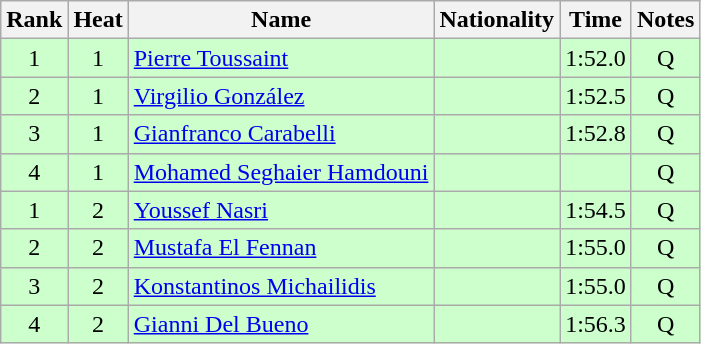<table class="wikitable sortable" style="text-align:center">
<tr>
<th>Rank</th>
<th>Heat</th>
<th>Name</th>
<th>Nationality</th>
<th>Time</th>
<th>Notes</th>
</tr>
<tr bgcolor=ccffcc>
<td>1</td>
<td>1</td>
<td align=left><a href='#'>Pierre Toussaint</a></td>
<td align=left></td>
<td>1:52.0</td>
<td>Q</td>
</tr>
<tr bgcolor=ccffcc>
<td>2</td>
<td>1</td>
<td align=left><a href='#'>Virgilio González</a></td>
<td align=left></td>
<td>1:52.5</td>
<td>Q</td>
</tr>
<tr bgcolor=ccffcc>
<td>3</td>
<td>1</td>
<td align=left><a href='#'>Gianfranco Carabelli</a></td>
<td align=left></td>
<td>1:52.8</td>
<td>Q</td>
</tr>
<tr bgcolor=ccffcc>
<td>4</td>
<td>1</td>
<td align=left><a href='#'>Mohamed Seghaier Hamdouni</a></td>
<td align=left></td>
<td></td>
<td>Q</td>
</tr>
<tr bgcolor=ccffcc>
<td>1</td>
<td>2</td>
<td align=left><a href='#'>Youssef Nasri</a></td>
<td align=left></td>
<td>1:54.5</td>
<td>Q</td>
</tr>
<tr bgcolor=ccffcc>
<td>2</td>
<td>2</td>
<td align=left><a href='#'>Mustafa El Fennan</a></td>
<td align=left></td>
<td>1:55.0</td>
<td>Q</td>
</tr>
<tr bgcolor=ccffcc>
<td>3</td>
<td>2</td>
<td align=left><a href='#'>Konstantinos Michailidis</a></td>
<td align=left></td>
<td>1:55.0</td>
<td>Q</td>
</tr>
<tr bgcolor=ccffcc>
<td>4</td>
<td>2</td>
<td align=left><a href='#'>Gianni Del Bueno</a></td>
<td align=left></td>
<td>1:56.3</td>
<td>Q</td>
</tr>
</table>
